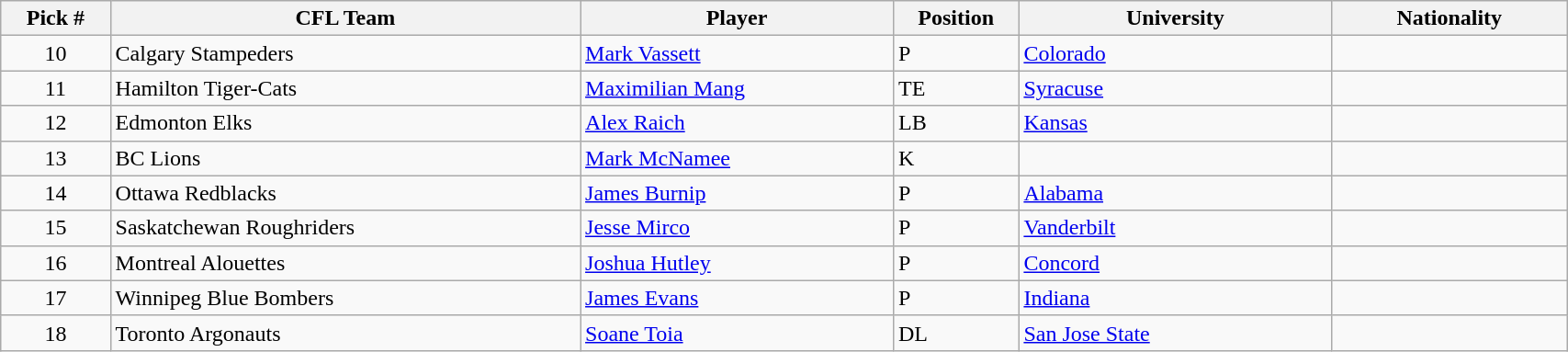<table class="wikitable" style="width: 90%">
<tr>
<th width=7%>Pick #</th>
<th width=30%>CFL Team</th>
<th width=20%>Player</th>
<th width=8%>Position</th>
<th width=20%>University</th>
<th width=30%>Nationality</th>
</tr>
<tr>
<td align=center>10</td>
<td>Calgary Stampeders</td>
<td><a href='#'>Mark Vassett</a></td>
<td>P</td>
<td><a href='#'>Colorado</a></td>
<td></td>
</tr>
<tr>
<td align=center>11</td>
<td>Hamilton Tiger-Cats</td>
<td><a href='#'>Maximilian Mang</a></td>
<td>TE</td>
<td><a href='#'>Syracuse</a></td>
<td></td>
</tr>
<tr>
<td align=center>12</td>
<td>Edmonton Elks</td>
<td><a href='#'>Alex Raich</a></td>
<td>LB</td>
<td><a href='#'>Kansas</a></td>
<td></td>
</tr>
<tr>
<td align=center>13</td>
<td>BC Lions</td>
<td><a href='#'>Mark McNamee</a></td>
<td>K</td>
<td></td>
<td></td>
</tr>
<tr>
<td align=center>14</td>
<td>Ottawa Redblacks</td>
<td><a href='#'>James Burnip</a></td>
<td>P</td>
<td><a href='#'>Alabama</a></td>
<td></td>
</tr>
<tr>
<td align=center>15</td>
<td>Saskatchewan Roughriders</td>
<td><a href='#'>Jesse Mirco</a></td>
<td>P</td>
<td><a href='#'>Vanderbilt</a></td>
<td></td>
</tr>
<tr>
<td align=center>16</td>
<td>Montreal Alouettes</td>
<td><a href='#'>Joshua Hutley</a></td>
<td>P</td>
<td><a href='#'>Concord</a></td>
<td></td>
</tr>
<tr>
<td align=center>17</td>
<td>Winnipeg Blue Bombers</td>
<td><a href='#'>James Evans</a></td>
<td>P</td>
<td><a href='#'>Indiana</a></td>
<td></td>
</tr>
<tr>
<td align=center>18</td>
<td>Toronto Argonauts</td>
<td><a href='#'>Soane Toia</a></td>
<td>DL</td>
<td><a href='#'>San Jose State</a></td>
<td></td>
</tr>
</table>
